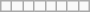<table class="wikitable" style="margin:1em auto;">
<tr>
<td></td>
<td></td>
<td></td>
<td></td>
<td></td>
<td></td>
<td></td>
<td></td>
</tr>
</table>
